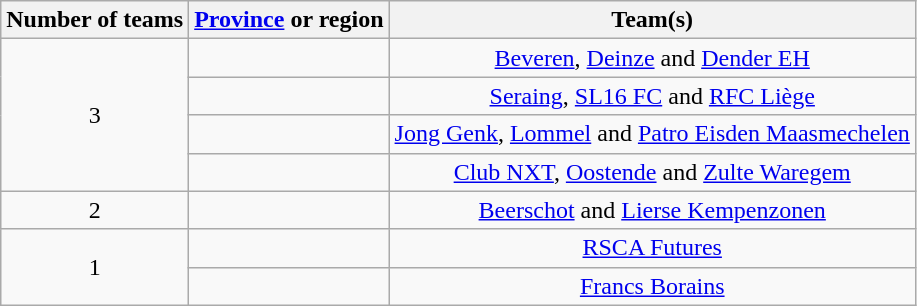<table class="wikitable" style="text-align:center">
<tr>
<th>Number of teams</th>
<th><a href='#'>Province</a> or region</th>
<th>Team(s)</th>
</tr>
<tr>
<td rowspan=4>3</td>
<td align="left"></td>
<td><a href='#'>Beveren</a>, <a href='#'>Deinze</a> and <a href='#'>Dender EH</a></td>
</tr>
<tr>
<td align="left"></td>
<td><a href='#'>Seraing</a>, <a href='#'>SL16 FC</a> and <a href='#'>RFC Liège</a></td>
</tr>
<tr>
<td align="left"></td>
<td><a href='#'>Jong Genk</a>, <a href='#'>Lommel</a> and <a href='#'>Patro Eisden Maasmechelen</a></td>
</tr>
<tr>
<td align="left"></td>
<td><a href='#'>Club NXT</a>, <a href='#'>Oostende</a> and <a href='#'>Zulte Waregem</a></td>
</tr>
<tr>
<td rowspan=1>2</td>
<td align="left"></td>
<td><a href='#'>Beerschot</a> and <a href='#'>Lierse Kempenzonen</a></td>
</tr>
<tr>
<td rowspan=2>1</td>
<td align="left"></td>
<td><a href='#'>RSCA Futures</a></td>
</tr>
<tr>
<td align="left"></td>
<td><a href='#'>Francs Borains</a></td>
</tr>
</table>
